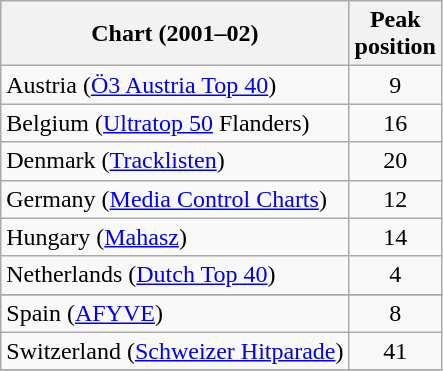<table class="wikitable sortable">
<tr>
<th>Chart (2001–02)</th>
<th>Peak<br>position</th>
</tr>
<tr>
<td>Austria (<a href='#'>Ö3 Austria Top 40</a>)</td>
<td align="center">9</td>
</tr>
<tr>
<td>Belgium (<a href='#'>Ultratop 50</a> Flanders)</td>
<td align="center">16</td>
</tr>
<tr>
<td>Denmark (<a href='#'>Tracklisten</a>)</td>
<td align="center">20</td>
</tr>
<tr>
<td>Germany (<a href='#'>Media Control Charts</a>)</td>
<td align="center">12</td>
</tr>
<tr>
<td>Hungary (<a href='#'>Mahasz</a>)</td>
<td align="center">14</td>
</tr>
<tr>
<td>Netherlands (<a href='#'>Dutch Top 40</a>)</td>
<td align="center">4</td>
</tr>
<tr>
</tr>
<tr>
<td>Spain (<a href='#'>AFYVE</a>)</td>
<td align="center">8</td>
</tr>
<tr>
<td>Switzerland (<a href='#'>Schweizer Hitparade</a>)</td>
<td align="center">41</td>
</tr>
<tr>
</tr>
</table>
